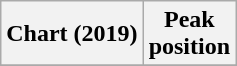<table class="wikitable plainrowheaders" style="text-align:center">
<tr>
<th scope="col">Chart (2019)</th>
<th scope="col">Peak<br>position</th>
</tr>
<tr>
</tr>
</table>
